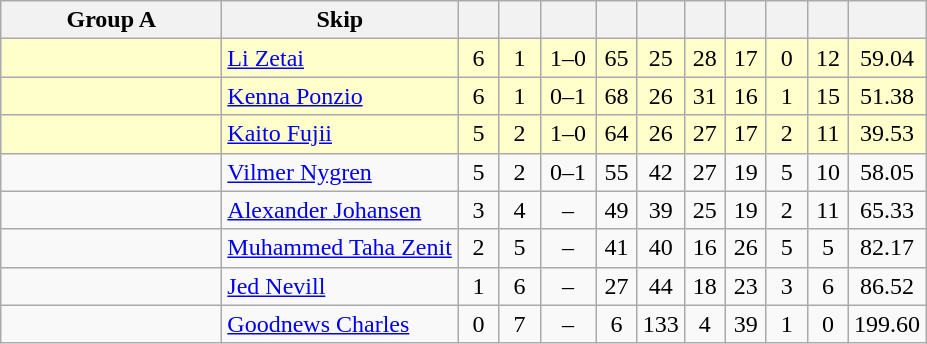<table class=wikitable style="text-align:center;">
<tr>
<th width=140>Group A</th>
<th width=150>Skip</th>
<th width=20></th>
<th width=20></th>
<th width=30></th>
<th width=20></th>
<th width=20></th>
<th width=20></th>
<th width=20></th>
<th width=20></th>
<th width=20></th>
<th width=20></th>
</tr>
<tr bgcolor=#ffffcc>
<td style="text-align:left;"></td>
<td style="text-align:left;"><a href='#'>Li Zetai</a></td>
<td>6</td>
<td>1</td>
<td>1–0</td>
<td>65</td>
<td>25</td>
<td>28</td>
<td>17</td>
<td>0</td>
<td>12</td>
<td>59.04</td>
</tr>
<tr bgcolor=#ffffcc>
<td style="text-align:left;"></td>
<td style="text-align:left;"><a href='#'>Kenna Ponzio</a></td>
<td>6</td>
<td>1</td>
<td>0–1</td>
<td>68</td>
<td>26</td>
<td>31</td>
<td>16</td>
<td>1</td>
<td>15</td>
<td>51.38</td>
</tr>
<tr bgcolor=#ffffcc>
<td style="text-align:left;"></td>
<td style="text-align:left;"><a href='#'>Kaito Fujii</a></td>
<td>5</td>
<td>2</td>
<td>1–0</td>
<td>64</td>
<td>26</td>
<td>27</td>
<td>17</td>
<td>2</td>
<td>11</td>
<td>39.53</td>
</tr>
<tr>
<td style="text-align:left;"></td>
<td style="text-align:left;"><a href='#'>Vilmer Nygren</a></td>
<td>5</td>
<td>2</td>
<td>0–1</td>
<td>55</td>
<td>42</td>
<td>27</td>
<td>19</td>
<td>5</td>
<td>10</td>
<td>58.05</td>
</tr>
<tr>
<td style="text-align:left;"></td>
<td style="text-align:left;"><a href='#'>Alexander Johansen</a></td>
<td>3</td>
<td>4</td>
<td>–</td>
<td>49</td>
<td>39</td>
<td>25</td>
<td>19</td>
<td>2</td>
<td>11</td>
<td>65.33</td>
</tr>
<tr>
<td style="text-align:left;"></td>
<td style="text-align:left;"><a href='#'>Muhammed Taha Zenit</a></td>
<td>2</td>
<td>5</td>
<td>–</td>
<td>41</td>
<td>40</td>
<td>16</td>
<td>26</td>
<td>5</td>
<td>5</td>
<td>82.17</td>
</tr>
<tr>
<td style="text-align:left;"></td>
<td style="text-align:left;"><a href='#'>Jed Nevill</a></td>
<td>1</td>
<td>6</td>
<td>–</td>
<td>27</td>
<td>44</td>
<td>18</td>
<td>23</td>
<td>3</td>
<td>6</td>
<td>86.52</td>
</tr>
<tr>
<td style="text-align:left;"></td>
<td style="text-align:left;"><a href='#'>Goodnews Charles</a></td>
<td>0</td>
<td>7</td>
<td>–</td>
<td>6</td>
<td>133</td>
<td>4</td>
<td>39</td>
<td>1</td>
<td>0</td>
<td>199.60</td>
</tr>
</table>
